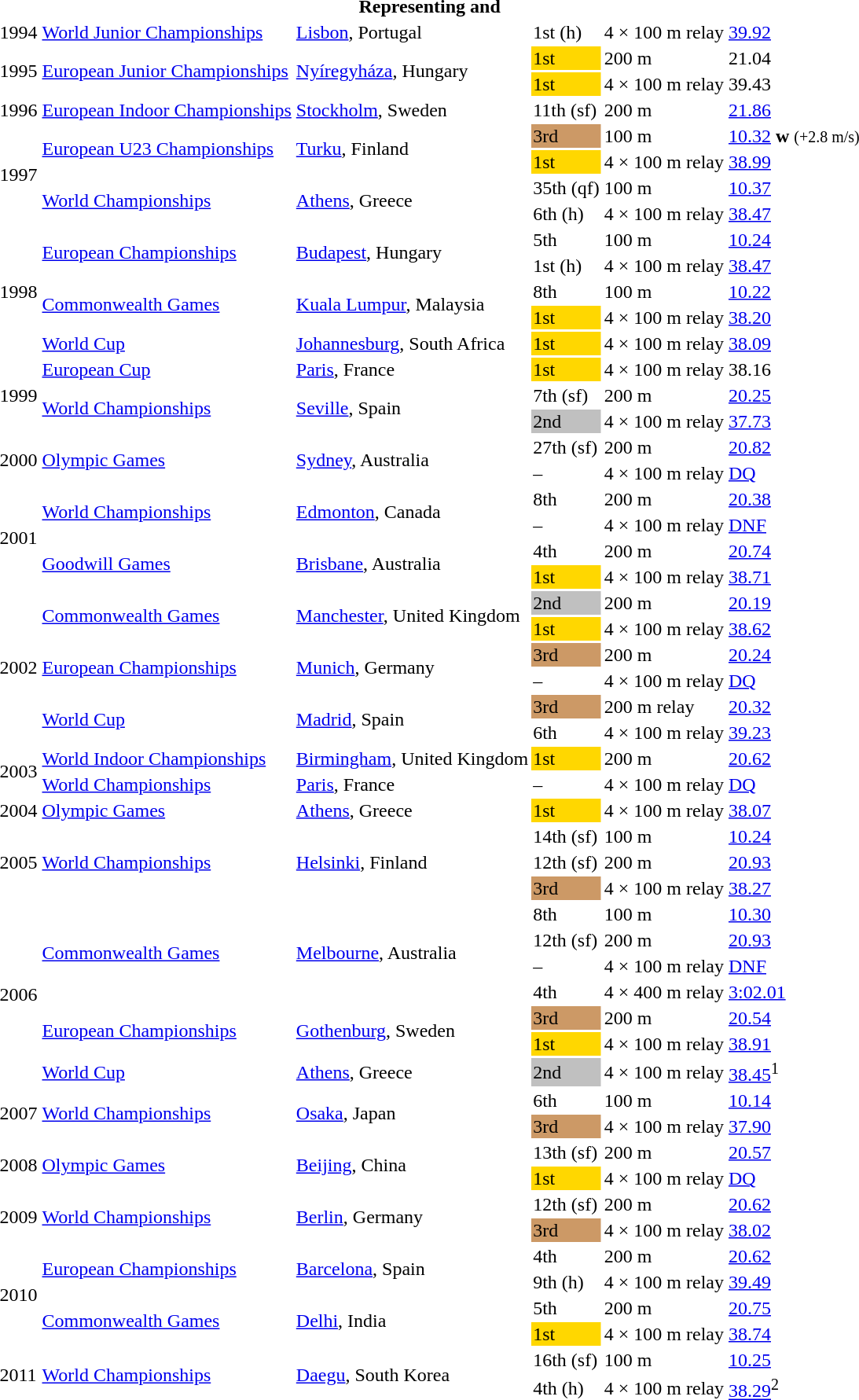<table>
<tr>
<th colspan="6">Representing  and </th>
</tr>
<tr>
<td>1994</td>
<td><a href='#'>World Junior Championships</a></td>
<td><a href='#'>Lisbon</a>, Portugal</td>
<td>1st (h)</td>
<td>4 × 100 m relay</td>
<td><a href='#'>39.92</a></td>
</tr>
<tr>
<td rowspan=2>1995</td>
<td rowspan=2><a href='#'>European Junior Championships</a></td>
<td rowspan=2><a href='#'>Nyíregyháza</a>, Hungary</td>
<td bgcolor="gold">1st</td>
<td>200 m</td>
<td>21.04</td>
</tr>
<tr>
<td bgcolor="gold">1st</td>
<td>4 × 100 m relay</td>
<td>39.43</td>
</tr>
<tr>
<td>1996</td>
<td><a href='#'>European Indoor Championships</a></td>
<td><a href='#'>Stockholm</a>, Sweden</td>
<td>11th (sf)</td>
<td>200 m</td>
<td><a href='#'>21.86</a></td>
</tr>
<tr>
<td rowspan=4>1997</td>
<td rowspan=2><a href='#'>European U23 Championships</a></td>
<td rowspan=2><a href='#'>Turku</a>, Finland</td>
<td bgcolor="cc9966">3rd</td>
<td>100 m</td>
<td><a href='#'>10.32</a> <strong>w</strong> <small>(+2.8 m/s)</small></td>
</tr>
<tr>
<td bgcolor=gold>1st</td>
<td>4 × 100 m relay</td>
<td><a href='#'>38.99</a></td>
</tr>
<tr>
<td rowspan=2><a href='#'>World Championships</a></td>
<td rowspan=2><a href='#'>Athens</a>, Greece</td>
<td>35th (qf)</td>
<td>100 m</td>
<td><a href='#'>10.37</a></td>
</tr>
<tr>
<td>6th (h)</td>
<td>4 × 100 m relay</td>
<td><a href='#'>38.47</a></td>
</tr>
<tr>
<td rowspan=5>1998</td>
<td rowspan=2><a href='#'>European Championships</a></td>
<td rowspan=2><a href='#'>Budapest</a>, Hungary</td>
<td>5th</td>
<td>100 m</td>
<td><a href='#'>10.24</a></td>
</tr>
<tr>
<td>1st (h)</td>
<td>4 × 100 m relay</td>
<td><a href='#'>38.47</a></td>
</tr>
<tr>
<td rowspan=2><a href='#'>Commonwealth Games</a></td>
<td rowspan=2><a href='#'>Kuala Lumpur</a>, Malaysia</td>
<td>8th</td>
<td>100 m</td>
<td><a href='#'>10.22</a></td>
</tr>
<tr>
<td bgcolor="gold">1st</td>
<td>4 × 100 m relay</td>
<td><a href='#'>38.20</a></td>
</tr>
<tr>
<td><a href='#'>World Cup</a></td>
<td><a href='#'>Johannesburg</a>, South Africa</td>
<td bgcolor=gold>1st</td>
<td>4 × 100 m relay</td>
<td><a href='#'>38.09</a></td>
</tr>
<tr>
<td rowspan=3>1999</td>
<td><a href='#'>European Cup</a></td>
<td><a href='#'>Paris</a>, France</td>
<td bgcolor="gold">1st</td>
<td>4 × 100 m relay</td>
<td>38.16</td>
</tr>
<tr>
<td rowspan=2><a href='#'>World Championships</a></td>
<td rowspan=2><a href='#'>Seville</a>, Spain</td>
<td>7th (sf)</td>
<td>200 m</td>
<td><a href='#'>20.25</a></td>
</tr>
<tr>
<td bgcolor="silver">2nd</td>
<td>4 × 100 m relay</td>
<td><a href='#'>37.73</a></td>
</tr>
<tr>
<td rowspan=2>2000</td>
<td rowspan=2><a href='#'>Olympic Games</a></td>
<td rowspan=2><a href='#'>Sydney</a>, Australia</td>
<td>27th (sf)</td>
<td>200 m</td>
<td><a href='#'>20.82</a></td>
</tr>
<tr>
<td>–</td>
<td>4 × 100 m relay</td>
<td><a href='#'>DQ</a></td>
</tr>
<tr>
<td rowspan=4>2001</td>
<td rowspan=2><a href='#'>World Championships</a></td>
<td rowspan=2><a href='#'>Edmonton</a>, Canada</td>
<td>8th</td>
<td>200 m</td>
<td><a href='#'>20.38</a></td>
</tr>
<tr>
<td>–</td>
<td>4 × 100 m relay</td>
<td><a href='#'>DNF</a></td>
</tr>
<tr>
<td rowspan=2><a href='#'>Goodwill Games</a></td>
<td rowspan=2><a href='#'>Brisbane</a>, Australia</td>
<td>4th</td>
<td>200 m</td>
<td><a href='#'>20.74</a></td>
</tr>
<tr>
<td bgcolor=gold>1st</td>
<td>4 × 100 m relay</td>
<td><a href='#'>38.71</a></td>
</tr>
<tr>
<td rowspan=6>2002</td>
<td rowspan=2><a href='#'>Commonwealth Games</a></td>
<td rowspan=2><a href='#'>Manchester</a>, United Kingdom</td>
<td bgcolor="silver">2nd</td>
<td>200 m</td>
<td><a href='#'>20.19</a></td>
</tr>
<tr>
<td bgcolor="gold">1st</td>
<td>4 × 100 m relay</td>
<td><a href='#'>38.62</a></td>
</tr>
<tr>
<td rowspan=2><a href='#'>European Championships</a></td>
<td rowspan=2><a href='#'>Munich</a>, Germany</td>
<td bgcolor="cc9966">3rd</td>
<td>200 m</td>
<td><a href='#'>20.24</a></td>
</tr>
<tr>
<td>–</td>
<td>4 × 100 m relay</td>
<td><a href='#'>DQ</a></td>
</tr>
<tr>
<td rowspan=2><a href='#'>World Cup</a></td>
<td rowspan=2><a href='#'>Madrid</a>, Spain</td>
<td bgcolor=cc9966>3rd</td>
<td>200 m relay</td>
<td><a href='#'>20.32</a></td>
</tr>
<tr>
<td>6th</td>
<td>4 × 100 m relay</td>
<td><a href='#'>39.23</a></td>
</tr>
<tr>
<td rowspan=2>2003</td>
<td><a href='#'>World Indoor Championships</a></td>
<td><a href='#'>Birmingham</a>, United Kingdom</td>
<td bgcolor="gold">1st</td>
<td>200 m</td>
<td><a href='#'>20.62</a></td>
</tr>
<tr>
<td><a href='#'>World Championships</a></td>
<td><a href='#'>Paris</a>, France</td>
<td>–</td>
<td>4 × 100 m relay</td>
<td><a href='#'>DQ</a></td>
</tr>
<tr>
<td>2004</td>
<td><a href='#'>Olympic Games</a></td>
<td><a href='#'>Athens</a>, Greece</td>
<td bgcolor="gold">1st</td>
<td>4 × 100 m relay</td>
<td><a href='#'>38.07</a></td>
</tr>
<tr>
<td rowspan=3>2005</td>
<td rowspan=3><a href='#'>World Championships</a></td>
<td rowspan=3><a href='#'>Helsinki</a>, Finland</td>
<td>14th (sf)</td>
<td>100 m</td>
<td><a href='#'>10.24</a></td>
</tr>
<tr>
<td>12th (sf)</td>
<td>200 m</td>
<td><a href='#'>20.93</a></td>
</tr>
<tr>
<td bgcolor="cc9966">3rd</td>
<td>4 × 100 m relay</td>
<td><a href='#'>38.27</a></td>
</tr>
<tr>
<td rowspan=7>2006</td>
<td rowspan=4><a href='#'>Commonwealth Games</a></td>
<td rowspan=4><a href='#'>Melbourne</a>, Australia</td>
<td>8th</td>
<td>100 m</td>
<td><a href='#'>10.30</a></td>
</tr>
<tr>
<td>12th (sf)</td>
<td>200 m</td>
<td><a href='#'>20.93</a></td>
</tr>
<tr>
<td>–</td>
<td>4 × 100 m relay</td>
<td><a href='#'>DNF</a></td>
</tr>
<tr>
<td>4th</td>
<td>4 × 400 m relay</td>
<td><a href='#'>3:02.01</a></td>
</tr>
<tr>
<td rowspan=2><a href='#'>European Championships</a></td>
<td rowspan=2><a href='#'>Gothenburg</a>, Sweden</td>
<td bgcolor="cc9966">3rd</td>
<td>200 m</td>
<td><a href='#'>20.54</a></td>
</tr>
<tr>
<td bgcolor="gold">1st</td>
<td>4 × 100 m relay</td>
<td><a href='#'>38.91</a></td>
</tr>
<tr>
<td><a href='#'>World Cup</a></td>
<td><a href='#'>Athens</a>, Greece</td>
<td bgcolor=silver>2nd</td>
<td>4 × 100 m relay</td>
<td><a href='#'>38.45</a><sup>1</sup></td>
</tr>
<tr>
<td rowspan=2>2007</td>
<td rowspan=2><a href='#'>World Championships</a></td>
<td rowspan=2><a href='#'>Osaka</a>, Japan</td>
<td>6th</td>
<td>100 m</td>
<td><a href='#'>10.14</a></td>
</tr>
<tr>
<td bgcolor="cc9966">3rd</td>
<td>4 × 100 m relay</td>
<td><a href='#'>37.90</a></td>
</tr>
<tr>
<td rowspan=2>2008</td>
<td rowspan=2><a href='#'>Olympic Games</a></td>
<td rowspan=2><a href='#'>Beijing</a>, China</td>
<td>13th (sf)</td>
<td>200 m</td>
<td><a href='#'>20.57</a></td>
</tr>
<tr>
<td bgcolor="gold">1st</td>
<td>4 × 100 m relay</td>
<td><a href='#'>DQ</a></td>
</tr>
<tr>
<td rowspan=2>2009</td>
<td rowspan=2><a href='#'>World Championships</a></td>
<td rowspan=2><a href='#'>Berlin</a>, Germany</td>
<td>12th (sf)</td>
<td>200 m</td>
<td><a href='#'>20.62</a></td>
</tr>
<tr>
<td bgcolor=cc9966>3rd</td>
<td>4 × 100 m relay</td>
<td><a href='#'>38.02</a></td>
</tr>
<tr>
<td rowspan=4>2010</td>
<td rowspan=2><a href='#'>European Championships</a></td>
<td rowspan=2><a href='#'>Barcelona</a>, Spain</td>
<td>4th</td>
<td>200 m</td>
<td><a href='#'>20.62</a></td>
</tr>
<tr>
<td>9th (h)</td>
<td>4 × 100 m relay</td>
<td><a href='#'>39.49</a></td>
</tr>
<tr>
<td rowspan=2><a href='#'>Commonwealth Games</a></td>
<td rowspan=2><a href='#'>Delhi</a>, India</td>
<td>5th</td>
<td>200 m</td>
<td><a href='#'>20.75</a></td>
</tr>
<tr>
<td bgcolor=gold>1st</td>
<td>4 × 100 m relay</td>
<td><a href='#'>38.74</a></td>
</tr>
<tr>
<td rowspan=2>2011</td>
<td rowspan=2><a href='#'>World Championships</a></td>
<td rowspan=2><a href='#'>Daegu</a>, South Korea</td>
<td>16th (sf)</td>
<td>100 m</td>
<td><a href='#'>10.25</a></td>
</tr>
<tr>
<td>4th (h)</td>
<td>4 × 100 m relay</td>
<td><a href='#'>38.29</a><sup>2</sup></td>
</tr>
</table>
